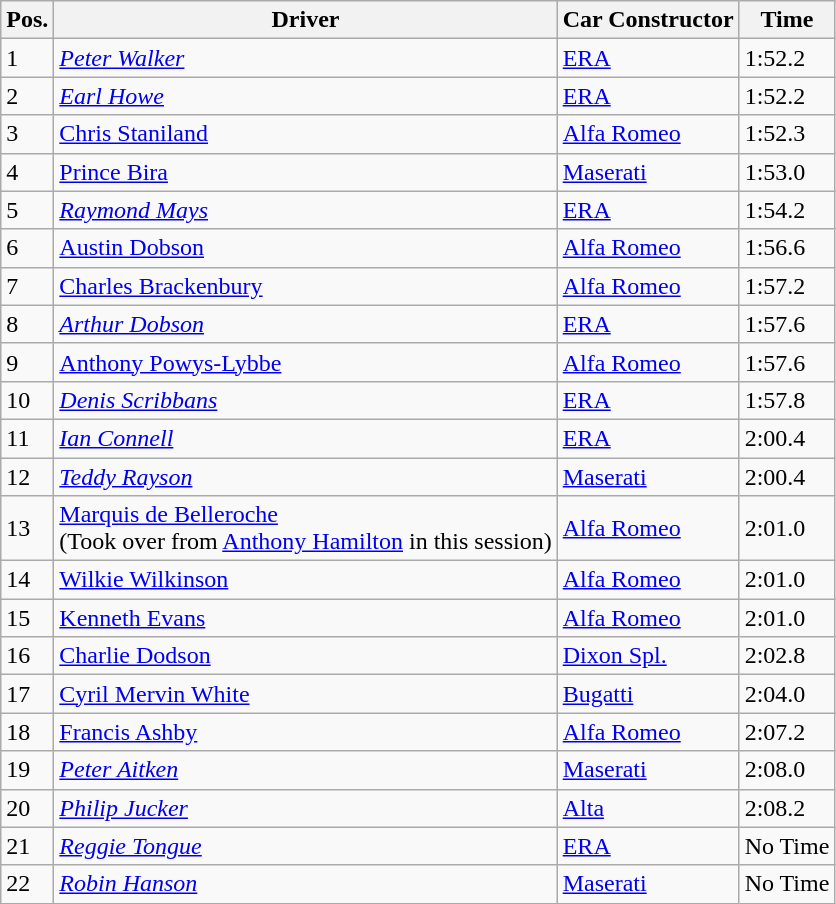<table class="wikitable">
<tr>
<th>Pos.</th>
<th>Driver</th>
<th>Car Constructor</th>
<th>Time</th>
</tr>
<tr>
<td>1</td>
<td><em><a href='#'>Peter Walker</a></em></td>
<td><a href='#'>ERA</a></td>
<td>1:52.2</td>
</tr>
<tr>
<td>2</td>
<td><em><a href='#'>Earl Howe</a></em></td>
<td><a href='#'>ERA</a></td>
<td>1:52.2</td>
</tr>
<tr>
<td>3</td>
<td><a href='#'>Chris Staniland</a></td>
<td><a href='#'>Alfa Romeo</a></td>
<td>1:52.3</td>
</tr>
<tr>
<td>4</td>
<td><a href='#'>Prince Bira</a></td>
<td><a href='#'>Maserati</a></td>
<td>1:53.0</td>
</tr>
<tr>
<td>5</td>
<td><em><a href='#'>Raymond Mays</a></em></td>
<td><a href='#'>ERA</a></td>
<td>1:54.2</td>
</tr>
<tr>
<td>6</td>
<td><a href='#'>Austin Dobson</a></td>
<td><a href='#'>Alfa Romeo</a></td>
<td>1:56.6</td>
</tr>
<tr>
<td>7</td>
<td><a href='#'>Charles Brackenbury</a></td>
<td><a href='#'>Alfa Romeo</a></td>
<td>1:57.2</td>
</tr>
<tr>
<td>8</td>
<td><em><a href='#'>Arthur Dobson</a></em></td>
<td><a href='#'>ERA</a></td>
<td>1:57.6</td>
</tr>
<tr>
<td>9</td>
<td><a href='#'>Anthony Powys-Lybbe</a></td>
<td><a href='#'>Alfa Romeo</a></td>
<td>1:57.6</td>
</tr>
<tr>
<td>10</td>
<td><em><a href='#'>Denis Scribbans</a></em></td>
<td><a href='#'>ERA</a></td>
<td>1:57.8</td>
</tr>
<tr>
<td>11</td>
<td><em><a href='#'>Ian Connell</a></em></td>
<td><a href='#'>ERA</a></td>
<td>2:00.4</td>
</tr>
<tr>
<td>12</td>
<td><em><a href='#'>Teddy Rayson</a></em></td>
<td><a href='#'>Maserati</a></td>
<td>2:00.4</td>
</tr>
<tr>
<td>13</td>
<td><a href='#'>Marquis de Belleroche</a><br>(Took over from <a href='#'>Anthony Hamilton</a> in this session)</td>
<td><a href='#'>Alfa Romeo</a></td>
<td>2:01.0</td>
</tr>
<tr>
<td>14</td>
<td><a href='#'>Wilkie Wilkinson</a></td>
<td><a href='#'>Alfa Romeo</a></td>
<td>2:01.0</td>
</tr>
<tr>
<td>15</td>
<td><a href='#'>Kenneth Evans</a></td>
<td><a href='#'>Alfa Romeo</a></td>
<td>2:01.0</td>
</tr>
<tr>
<td>16</td>
<td><a href='#'>Charlie Dodson</a></td>
<td><a href='#'>Dixon Spl.</a></td>
<td>2:02.8</td>
</tr>
<tr>
<td>17</td>
<td><a href='#'>Cyril Mervin White</a></td>
<td><a href='#'>Bugatti</a></td>
<td>2:04.0</td>
</tr>
<tr>
<td>18</td>
<td><a href='#'>Francis Ashby</a></td>
<td><a href='#'>Alfa Romeo</a></td>
<td>2:07.2</td>
</tr>
<tr>
<td>19</td>
<td><em><a href='#'>Peter Aitken</a></em></td>
<td><a href='#'>Maserati</a></td>
<td>2:08.0</td>
</tr>
<tr>
<td>20</td>
<td><em><a href='#'>Philip Jucker</a></em></td>
<td><a href='#'>Alta</a></td>
<td>2:08.2</td>
</tr>
<tr>
<td>21</td>
<td><em><a href='#'>Reggie Tongue</a></em></td>
<td><a href='#'>ERA</a></td>
<td>No Time</td>
</tr>
<tr>
<td>22</td>
<td><em><a href='#'>Robin Hanson</a></em></td>
<td><a href='#'>Maserati</a></td>
<td>No Time</td>
</tr>
</table>
